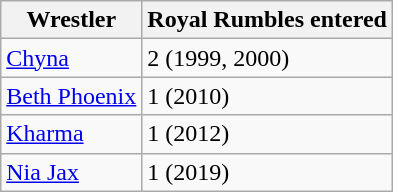<table class="wikitable sortable">
<tr>
<th>Wrestler</th>
<th>Royal Rumbles entered</th>
</tr>
<tr>
<td><a href='#'>Chyna</a></td>
<td>2 (1999, 2000)</td>
</tr>
<tr>
<td><a href='#'>Beth Phoenix</a></td>
<td>1 (2010)</td>
</tr>
<tr>
<td><a href='#'>Kharma</a></td>
<td>1 (2012)</td>
</tr>
<tr>
<td><a href='#'>Nia Jax</a></td>
<td>1 (2019)</td>
</tr>
</table>
